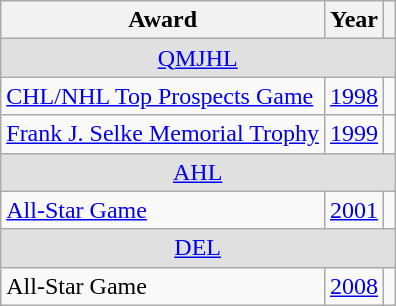<table class="wikitable">
<tr>
<th>Award</th>
<th>Year</th>
<th></th>
</tr>
<tr ALIGN="center" bgcolor="#e0e0e0">
<td colspan="3"><a href='#'>QMJHL</a></td>
</tr>
<tr>
<td><a href='#'>CHL/NHL Top Prospects Game</a></td>
<td><a href='#'>1998</a></td>
<td></td>
</tr>
<tr>
<td><a href='#'>Frank J. Selke Memorial Trophy</a></td>
<td><a href='#'>1999</a></td>
<td></td>
</tr>
<tr ALIGN="center" bgcolor="#e0e0e0">
<td colspan="3"><a href='#'>AHL</a></td>
</tr>
<tr>
<td><a href='#'>All-Star Game</a></td>
<td><a href='#'>2001</a></td>
<td></td>
</tr>
<tr ALIGN="center" bgcolor="#e0e0e0">
<td colspan="3"><a href='#'>DEL</a></td>
</tr>
<tr>
<td>All-Star Game</td>
<td><a href='#'>2008</a></td>
<td></td>
</tr>
</table>
